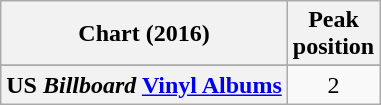<table class="wikitable sortable plainrowheaders" style="text-align:center">
<tr>
<th scope="col">Chart (2016)</th>
<th scope="col">Peak<br> position</th>
</tr>
<tr>
</tr>
<tr>
<th scope="row">US <em>Billboard</em> <a href='#'>Vinyl Albums</a></th>
<td>2</td>
</tr>
</table>
